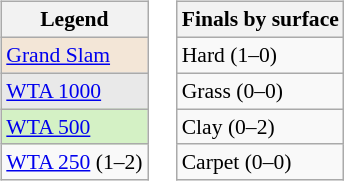<table>
<tr valign=top>
<td><br><table class=wikitable style="font-size:90%">
<tr>
<th>Legend</th>
</tr>
<tr>
<td bgcolor=f3e6d7><a href='#'>Grand Slam</a></td>
</tr>
<tr>
<td bgcolor=e9e9e9><a href='#'>WTA 1000</a></td>
</tr>
<tr>
<td bgcolor=d4f1c5><a href='#'>WTA 500</a></td>
</tr>
<tr>
<td><a href='#'>WTA 250</a> (1–2)</td>
</tr>
</table>
</td>
<td><br><table class=wikitable style="font-size:90%">
<tr>
<th>Finals by surface</th>
</tr>
<tr>
<td>Hard (1–0)</td>
</tr>
<tr>
<td>Grass (0–0)</td>
</tr>
<tr>
<td>Clay (0–2)</td>
</tr>
<tr>
<td>Carpet (0–0)</td>
</tr>
</table>
</td>
</tr>
</table>
